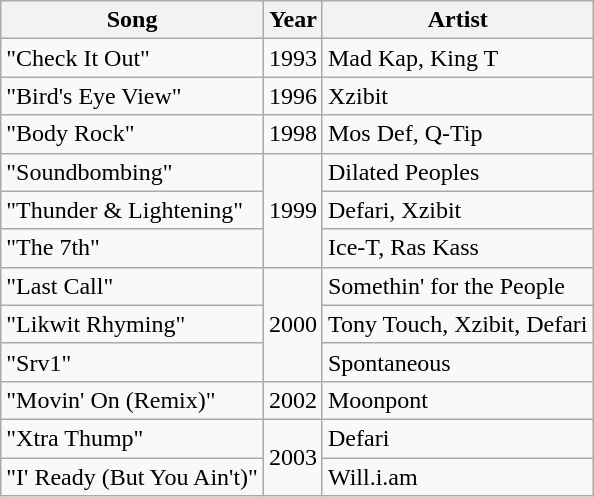<table class="wikitable">
<tr>
<th>Song</th>
<th>Year</th>
<th>Artist</th>
</tr>
<tr>
<td>"Check It Out"</td>
<td>1993</td>
<td>Mad Kap, King T</td>
</tr>
<tr>
<td>"Bird's Eye View"</td>
<td>1996</td>
<td>Xzibit</td>
</tr>
<tr>
<td>"Body Rock"</td>
<td>1998</td>
<td>Mos Def, Q-Tip</td>
</tr>
<tr>
<td>"Soundbombing"</td>
<td rowspan="3">1999</td>
<td>Dilated Peoples</td>
</tr>
<tr>
<td>"Thunder & Lightening"</td>
<td>Defari, Xzibit</td>
</tr>
<tr>
<td>"The 7th"</td>
<td>Ice-T, Ras Kass</td>
</tr>
<tr>
<td>"Last Call"</td>
<td rowspan="3">2000</td>
<td>Somethin' for the People</td>
</tr>
<tr>
<td>"Likwit Rhyming"</td>
<td>Tony Touch, Xzibit, Defari</td>
</tr>
<tr>
<td>"Srv1"</td>
<td>Spontaneous</td>
</tr>
<tr>
<td>"Movin' On (Remix)"</td>
<td>2002</td>
<td>Moonpont</td>
</tr>
<tr>
<td>"Xtra Thump"</td>
<td rowspan="2">2003</td>
<td>Defari</td>
</tr>
<tr>
<td>"I' Ready (But You Ain't)"</td>
<td>Will.i.am</td>
</tr>
</table>
